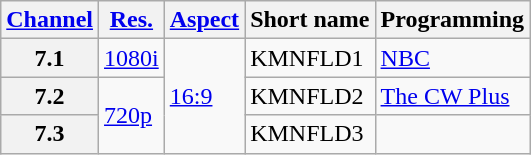<table class="wikitable">
<tr>
<th scope="col"><a href='#'>Channel</a></th>
<th scope="col"><a href='#'>Res.</a></th>
<th scope="col"><a href='#'>Aspect</a></th>
<th scope="col">Short name</th>
<th scope="col">Programming</th>
</tr>
<tr>
<th scope="row">7.1</th>
<td><a href='#'>1080i</a></td>
<td rowspan=3><a href='#'>16:9</a></td>
<td>KMNFLD1</td>
<td><a href='#'>NBC</a></td>
</tr>
<tr>
<th scope="row">7.2</th>
<td rowspan=2><a href='#'>720p</a></td>
<td>KMNFLD2</td>
<td><a href='#'>The CW Plus</a></td>
</tr>
<tr>
<th scope="row">7.3</th>
<td>KMNFLD3</td>
<td></td>
</tr>
</table>
